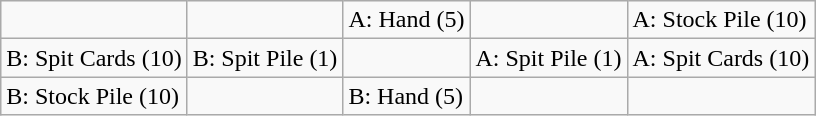<table class="wikitable">
<tr>
<td></td>
<td></td>
<td>A: Hand (5)</td>
<td></td>
<td>A: Stock Pile (10)</td>
</tr>
<tr>
<td>B: Spit Cards (10)</td>
<td>B: Spit Pile (1)</td>
<td></td>
<td>A: Spit Pile (1)</td>
<td>A: Spit Cards (10)</td>
</tr>
<tr>
<td>B: Stock Pile (10)</td>
<td></td>
<td>B: Hand (5)</td>
<td></td>
<td></td>
</tr>
</table>
